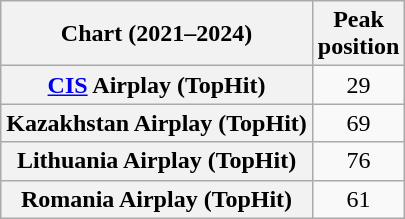<table class="wikitable plainrowheaders sortable" style="text-align:center">
<tr>
<th scope="col">Chart (2021–2024)</th>
<th scope="col">Peak<br>position</th>
</tr>
<tr>
<th scope="row"><a href='#'>CIS</a> Airplay (TopHit)</th>
<td>29</td>
</tr>
<tr>
<th scope="row">Kazakhstan Airplay (TopHit)</th>
<td>69</td>
</tr>
<tr>
<th scope="row">Lithuania Airplay (TopHit)</th>
<td>76</td>
</tr>
<tr>
<th scope="row">Romania Airplay (TopHit)</th>
<td>61</td>
</tr>
</table>
